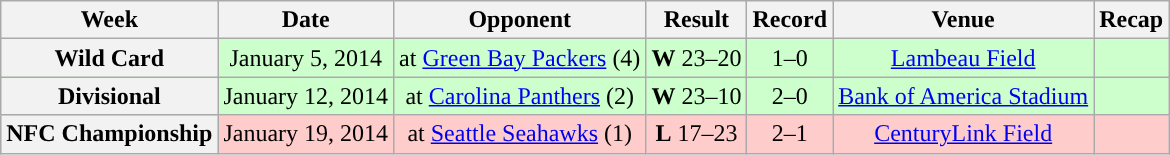<table class="wikitable" style="text-align:center">
<tr>
<th>Week</th>
<th>Date</th>
<th>Opponent</th>
<th>Result</th>
<th>Record</th>
<th>Venue</th>
<th>Recap</th>
</tr>
<tr style="background:#cfc">
<th>Wild Card</th>
<td>January 5, 2014</td>
<td>at <a href='#'>Green Bay Packers</a> (4)</td>
<td><strong>W</strong> 23–20</td>
<td>1–0</td>
<td><a href='#'>Lambeau Field</a></td>
<td></td>
</tr>
<tr style="background:#cfc">
<th>Divisional</th>
<td>January 12, 2014</td>
<td>at <a href='#'>Carolina Panthers</a> (2)</td>
<td><strong>W</strong> 23–10</td>
<td>2–0</td>
<td><a href='#'>Bank of America Stadium</a></td>
<td></td>
</tr>
<tr style="background:#fcc">
<th>NFC Championship</th>
<td>January 19, 2014</td>
<td>at <a href='#'>Seattle Seahawks</a> (1)</td>
<td><strong>L</strong> 17–23</td>
<td>2–1</td>
<td><a href='#'>CenturyLink Field</a></td>
<td></td>
</tr>
</table>
